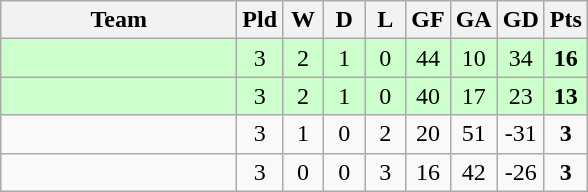<table class="wikitable" style="text-align:center;">
<tr>
<th width=150>Team</th>
<th width=20>Pld</th>
<th width=20>W</th>
<th width=20>D</th>
<th width=20>L</th>
<th width=20>GF</th>
<th width=20>GA</th>
<th width=20>GD</th>
<th width=20>Pts</th>
</tr>
<tr bgcolor=ccffcc>
<td align="left"></td>
<td>3</td>
<td>2</td>
<td>1</td>
<td>0</td>
<td>44</td>
<td>10</td>
<td>34</td>
<td><strong>16</strong></td>
</tr>
<tr bgcolor=ccffcc>
<td align="left"></td>
<td>3</td>
<td>2</td>
<td>1</td>
<td>0</td>
<td>40</td>
<td>17</td>
<td>23</td>
<td><strong>13</strong></td>
</tr>
<tr>
<td align="left"></td>
<td>3</td>
<td>1</td>
<td>0</td>
<td>2</td>
<td>20</td>
<td>51</td>
<td>-31</td>
<td><strong>3</strong></td>
</tr>
<tr>
<td align="left"></td>
<td>3</td>
<td>0</td>
<td>0</td>
<td>3</td>
<td>16</td>
<td>42</td>
<td>-26</td>
<td><strong>3</strong></td>
</tr>
</table>
